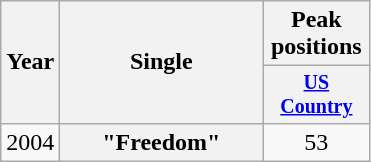<table class="wikitable plainrowheaders" style="text-align:center;">
<tr>
<th rowspan="2">Year</th>
<th rowspan="2" style="width:8em;">Single</th>
<th>Peak positions</th>
</tr>
<tr style="font-size:smaller;">
<th style="width:65px;"><a href='#'>US Country</a></th>
</tr>
<tr>
<td>2004</td>
<th scope="row">"Freedom"</th>
<td style="text-align:center;">53</td>
</tr>
</table>
